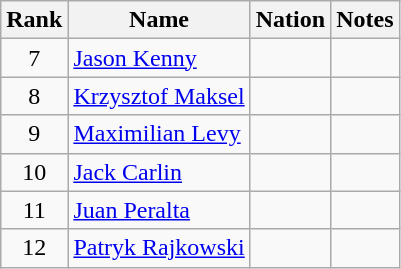<table class="wikitable sortable" style="text-align:center">
<tr>
<th>Rank</th>
<th>Name</th>
<th>Nation</th>
<th>Notes</th>
</tr>
<tr>
<td>7</td>
<td align=left><a href='#'>Jason Kenny</a></td>
<td align=left></td>
<td></td>
</tr>
<tr>
<td>8</td>
<td align=left><a href='#'>Krzysztof Maksel</a></td>
<td align=left></td>
<td></td>
</tr>
<tr>
<td>9</td>
<td align=left><a href='#'>Maximilian Levy</a></td>
<td align=left></td>
<td></td>
</tr>
<tr>
<td>10</td>
<td align=left><a href='#'>Jack Carlin</a></td>
<td align=left></td>
<td></td>
</tr>
<tr>
<td>11</td>
<td align=left><a href='#'>Juan Peralta</a></td>
<td align=left></td>
<td></td>
</tr>
<tr>
<td>12</td>
<td align=left><a href='#'>Patryk Rajkowski</a></td>
<td align=left></td>
<td></td>
</tr>
</table>
